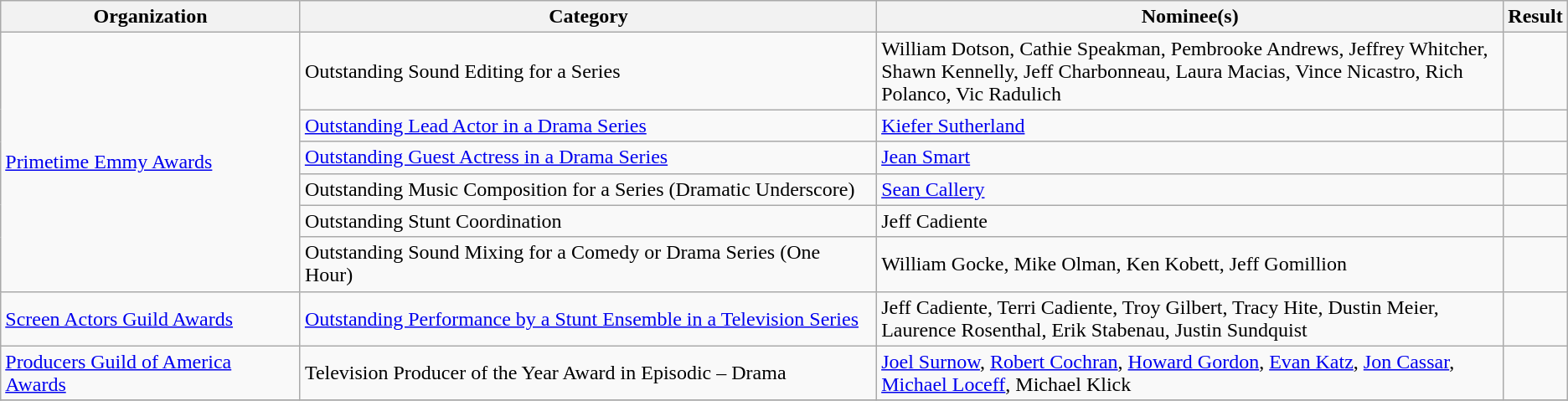<table class="wikitable">
<tr>
<th>Organization</th>
<th>Category</th>
<th style="width:40%;">Nominee(s)</th>
<th>Result</th>
</tr>
<tr>
<td rowspan=6><a href='#'>Primetime Emmy Awards</a></td>
<td>Outstanding Sound Editing for a Series</td>
<td>William Dotson, Cathie Speakman, Pembrooke Andrews, Jeffrey Whitcher, Shawn Kennelly, Jeff Charbonneau, Laura Macias, Vince Nicastro, Rich Polanco, Vic Radulich</td>
<td></td>
</tr>
<tr>
<td><a href='#'>Outstanding Lead Actor in a Drama Series</a></td>
<td><a href='#'>Kiefer Sutherland</a></td>
<td></td>
</tr>
<tr>
<td><a href='#'>Outstanding Guest Actress in a Drama Series</a></td>
<td><a href='#'>Jean Smart</a></td>
<td></td>
</tr>
<tr>
<td>Outstanding Music Composition for a Series (Dramatic Underscore)</td>
<td><a href='#'>Sean Callery</a></td>
<td></td>
</tr>
<tr>
<td>Outstanding Stunt Coordination</td>
<td>Jeff Cadiente</td>
<td></td>
</tr>
<tr>
<td>Outstanding Sound Mixing for a Comedy or Drama Series (One Hour)</td>
<td>William Gocke, Mike Olman, Ken Kobett, Jeff Gomillion</td>
<td></td>
</tr>
<tr>
<td rowspan=1><a href='#'>Screen Actors Guild Awards</a></td>
<td><a href='#'>Outstanding Performance by a Stunt Ensemble in a Television Series</a></td>
<td>Jeff Cadiente, Terri Cadiente, Troy Gilbert, Tracy Hite, Dustin Meier, Laurence Rosenthal, Erik Stabenau, Justin Sundquist</td>
<td></td>
</tr>
<tr>
<td rowspan=1><a href='#'>Producers Guild of America Awards</a></td>
<td>Television Producer of the Year Award in Episodic – Drama</td>
<td><a href='#'>Joel Surnow</a>, <a href='#'>Robert Cochran</a>, <a href='#'>Howard Gordon</a>, <a href='#'>Evan Katz</a>, <a href='#'>Jon Cassar</a>, <a href='#'>Michael Loceff</a>, Michael Klick</td>
<td></td>
</tr>
<tr>
</tr>
</table>
